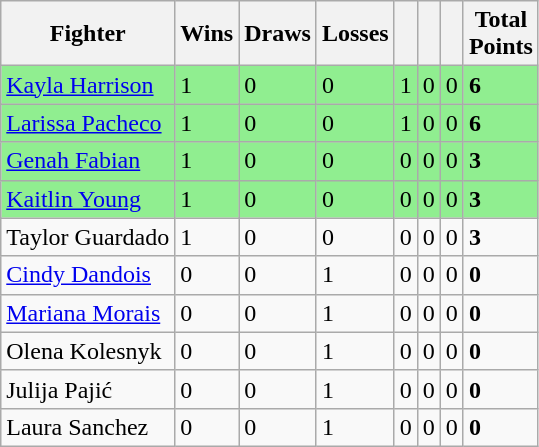<table class="wikitable sortable">
<tr>
<th>Fighter</th>
<th>Wins</th>
<th>Draws</th>
<th>Losses</th>
<th></th>
<th></th>
<th></th>
<th>Total<br> Points</th>
</tr>
<tr style="background:#90EE90;">
<td><a href='#'>Kayla Harrison</a></td>
<td>1</td>
<td>0</td>
<td>0</td>
<td>1</td>
<td>0</td>
<td>0</td>
<td><strong>6</strong></td>
</tr>
<tr style="background:#90EE90;">
<td><a href='#'>Larissa Pacheco</a></td>
<td>1</td>
<td>0</td>
<td>0</td>
<td>1</td>
<td>0</td>
<td>0</td>
<td><strong>6</strong></td>
</tr>
<tr style="background:#90EE90;">
<td><a href='#'>Genah Fabian</a></td>
<td>1</td>
<td>0</td>
<td>0</td>
<td>0</td>
<td>0</td>
<td>0</td>
<td><strong>3</strong></td>
</tr>
<tr style="background:#90EE90;">
<td><a href='#'>Kaitlin Young</a></td>
<td>1</td>
<td>0</td>
<td>0</td>
<td>0</td>
<td>0</td>
<td>0</td>
<td><strong>3</strong></td>
</tr>
<tr>
<td>Taylor Guardado</td>
<td>1</td>
<td>0</td>
<td>0</td>
<td>0</td>
<td>0</td>
<td>0</td>
<td><strong>3</strong></td>
</tr>
<tr>
<td><a href='#'>Cindy Dandois</a></td>
<td>0</td>
<td>0</td>
<td>1</td>
<td>0</td>
<td>0</td>
<td>0</td>
<td><strong>0</strong></td>
</tr>
<tr>
<td><a href='#'>Mariana Morais</a></td>
<td>0</td>
<td>0</td>
<td>1</td>
<td>0</td>
<td>0</td>
<td>0</td>
<td><strong>0</strong></td>
</tr>
<tr>
<td>Olena Kolesnyk</td>
<td>0</td>
<td>0</td>
<td>1</td>
<td>0</td>
<td>0</td>
<td>0</td>
<td><strong>0</strong></td>
</tr>
<tr>
<td>Julija Pajić</td>
<td>0</td>
<td>0</td>
<td>1</td>
<td>0</td>
<td>0</td>
<td>0</td>
<td><strong>0</strong></td>
</tr>
<tr>
<td>Laura Sanchez</td>
<td>0</td>
<td>0</td>
<td>1</td>
<td>0</td>
<td>0</td>
<td>0</td>
<td><strong>0</strong></td>
</tr>
</table>
